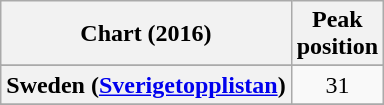<table class="wikitable sortable plainrowheaders" style="text-align:center">
<tr>
<th scope="col">Chart (2016)</th>
<th scope="col">Peak<br> position</th>
</tr>
<tr>
</tr>
<tr>
</tr>
<tr>
<th scope="row">Sweden (<a href='#'>Sverigetopplistan</a>)</th>
<td>31</td>
</tr>
<tr>
</tr>
</table>
